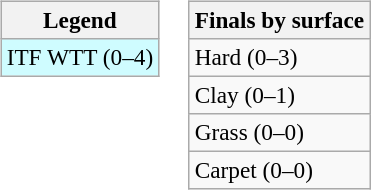<table>
<tr style="vertical-align:top">
<td><br><table class="wikitable" style=font-size:97%>
<tr>
<th>Legend</th>
</tr>
<tr style="background:#cffcff;">
<td>ITF WTT (0–4)</td>
</tr>
</table>
</td>
<td><br><table class="wikitable" style=font-size:97%>
<tr>
<th>Finals by surface</th>
</tr>
<tr>
<td>Hard (0–3)</td>
</tr>
<tr>
<td>Clay (0–1)</td>
</tr>
<tr>
<td>Grass (0–0)</td>
</tr>
<tr>
<td>Carpet (0–0)</td>
</tr>
</table>
</td>
</tr>
</table>
